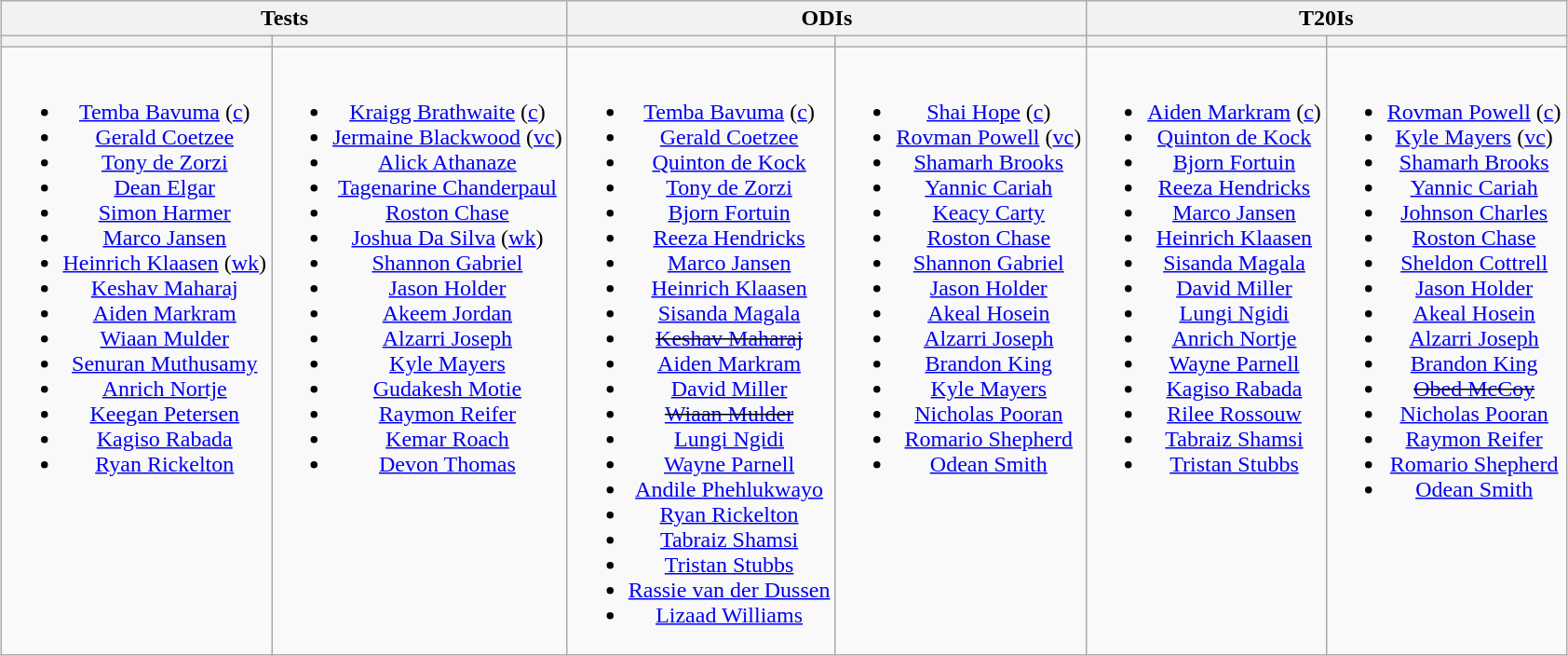<table class="wikitable" style="text-align:center; margin:auto">
<tr>
<th colspan=2>Tests</th>
<th colspan=2>ODIs</th>
<th colspan=2>T20Is</th>
</tr>
<tr>
<th></th>
<th></th>
<th></th>
<th></th>
<th></th>
<th></th>
</tr>
<tr style="vertical-align:top">
<td><br><ul><li><a href='#'>Temba Bavuma</a> (<a href='#'>c</a>)</li><li><a href='#'>Gerald Coetzee</a></li><li><a href='#'>Tony de Zorzi</a></li><li><a href='#'>Dean Elgar</a></li><li><a href='#'>Simon Harmer</a></li><li><a href='#'>Marco Jansen</a></li><li><a href='#'>Heinrich Klaasen</a> (<a href='#'>wk</a>)</li><li><a href='#'>Keshav Maharaj</a></li><li><a href='#'>Aiden Markram</a></li><li><a href='#'>Wiaan Mulder</a></li><li><a href='#'>Senuran Muthusamy</a></li><li><a href='#'>Anrich Nortje</a></li><li><a href='#'>Keegan Petersen</a></li><li><a href='#'>Kagiso Rabada</a></li><li><a href='#'>Ryan Rickelton</a></li></ul></td>
<td><br><ul><li><a href='#'>Kraigg Brathwaite</a> (<a href='#'>c</a>)</li><li><a href='#'>Jermaine Blackwood</a> (<a href='#'>vc</a>)</li><li><a href='#'>Alick Athanaze</a></li><li><a href='#'>Tagenarine Chanderpaul</a></li><li><a href='#'>Roston Chase</a></li><li><a href='#'>Joshua Da Silva</a> (<a href='#'>wk</a>)</li><li><a href='#'>Shannon Gabriel</a></li><li><a href='#'>Jason Holder</a></li><li><a href='#'>Akeem Jordan</a></li><li><a href='#'>Alzarri Joseph</a></li><li><a href='#'>Kyle Mayers</a></li><li><a href='#'>Gudakesh Motie</a></li><li><a href='#'>Raymon Reifer</a></li><li><a href='#'>Kemar Roach</a></li><li><a href='#'>Devon Thomas</a></li></ul></td>
<td><br><ul><li><a href='#'>Temba Bavuma</a> (<a href='#'>c</a>)</li><li><a href='#'>Gerald Coetzee</a></li><li><a href='#'>Quinton de Kock</a></li><li><a href='#'>Tony de Zorzi</a></li><li><a href='#'>Bjorn Fortuin</a></li><li><a href='#'>Reeza Hendricks</a></li><li><a href='#'>Marco Jansen</a></li><li><a href='#'>Heinrich Klaasen</a></li><li><a href='#'>Sisanda Magala</a></li><li><s><a href='#'>Keshav Maharaj</a></s></li><li><a href='#'>Aiden Markram</a></li><li><a href='#'>David Miller</a></li><li><s><a href='#'>Wiaan Mulder</a></s></li><li><a href='#'>Lungi Ngidi</a></li><li><a href='#'>Wayne Parnell</a></li><li><a href='#'>Andile Phehlukwayo</a></li><li><a href='#'>Ryan Rickelton</a></li><li><a href='#'>Tabraiz Shamsi</a></li><li><a href='#'>Tristan Stubbs</a></li><li><a href='#'>Rassie van der Dussen</a></li><li><a href='#'>Lizaad Williams</a></li></ul></td>
<td><br><ul><li><a href='#'>Shai Hope</a> (<a href='#'>c</a>)</li><li><a href='#'>Rovman Powell</a> (<a href='#'>vc</a>)</li><li><a href='#'>Shamarh Brooks</a></li><li><a href='#'>Yannic Cariah</a></li><li><a href='#'>Keacy Carty</a></li><li><a href='#'>Roston Chase</a></li><li><a href='#'>Shannon Gabriel</a></li><li><a href='#'>Jason Holder</a></li><li><a href='#'>Akeal Hosein</a></li><li><a href='#'>Alzarri Joseph</a></li><li><a href='#'>Brandon King</a></li><li><a href='#'>Kyle Mayers</a></li><li><a href='#'>Nicholas Pooran</a></li><li><a href='#'>Romario Shepherd</a></li><li><a href='#'>Odean Smith</a></li></ul></td>
<td><br><ul><li><a href='#'>Aiden Markram</a> (<a href='#'>c</a>)</li><li><a href='#'>Quinton de Kock</a></li><li><a href='#'>Bjorn Fortuin</a></li><li><a href='#'>Reeza Hendricks</a></li><li><a href='#'>Marco Jansen</a></li><li><a href='#'>Heinrich Klaasen</a></li><li><a href='#'>Sisanda Magala</a></li><li><a href='#'>David Miller</a></li><li><a href='#'>Lungi Ngidi</a></li><li><a href='#'>Anrich Nortje</a></li><li><a href='#'>Wayne Parnell</a></li><li><a href='#'>Kagiso Rabada</a></li><li><a href='#'>Rilee Rossouw</a></li><li><a href='#'>Tabraiz Shamsi</a></li><li><a href='#'>Tristan Stubbs</a></li></ul></td>
<td><br><ul><li><a href='#'>Rovman Powell</a> (<a href='#'>c</a>)</li><li><a href='#'>Kyle Mayers</a> (<a href='#'>vc</a>)</li><li><a href='#'>Shamarh Brooks</a></li><li><a href='#'>Yannic Cariah</a></li><li><a href='#'>Johnson Charles</a></li><li><a href='#'>Roston Chase</a></li><li><a href='#'>Sheldon Cottrell</a></li><li><a href='#'>Jason Holder</a></li><li><a href='#'>Akeal Hosein</a></li><li><a href='#'>Alzarri Joseph</a></li><li><a href='#'>Brandon King</a></li><li><s><a href='#'>Obed McCoy</a></s></li><li><a href='#'>Nicholas Pooran</a></li><li><a href='#'>Raymon Reifer</a></li><li><a href='#'>Romario Shepherd</a></li><li><a href='#'>Odean Smith</a></li></ul></td>
</tr>
</table>
